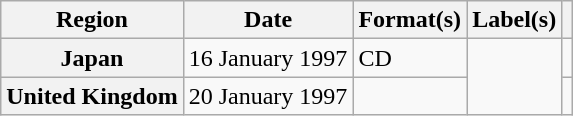<table class="wikitable plainrowheaders">
<tr>
<th scope="col">Region</th>
<th scope="col">Date</th>
<th scope="col">Format(s)</th>
<th scope="col">Label(s)</th>
<th scope="col"></th>
</tr>
<tr>
<th scope="row">Japan</th>
<td>16 January 1997</td>
<td>CD</td>
<td rowspan="2"></td>
<td></td>
</tr>
<tr>
<th scope="row">United Kingdom</th>
<td>20 January 1997</td>
<td></td>
<td></td>
</tr>
</table>
